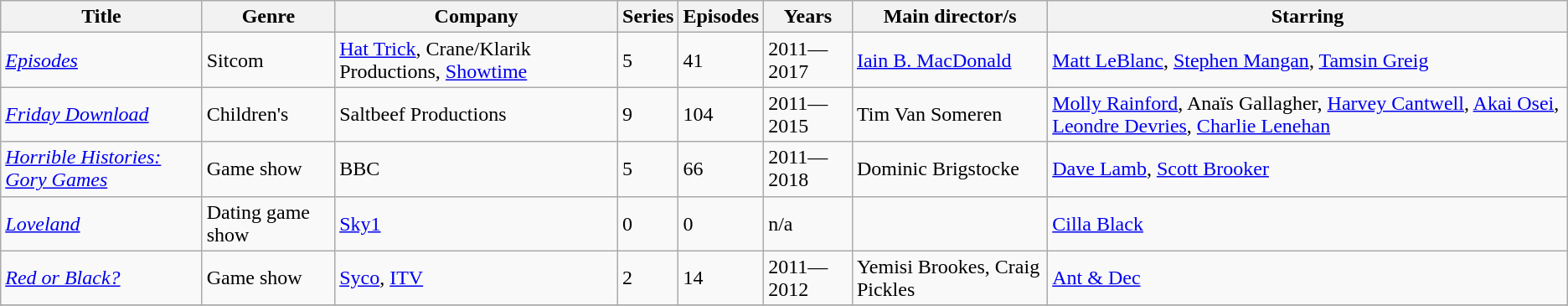<table class="wikitable unsortable">
<tr>
<th>Title</th>
<th>Genre</th>
<th>Company</th>
<th>Series</th>
<th>Episodes</th>
<th>Years</th>
<th>Main director/s</th>
<th>Starring</th>
</tr>
<tr>
<td><em><a href='#'>Episodes</a></em></td>
<td>Sitcom</td>
<td><a href='#'>Hat Trick</a>, Crane/Klarik Productions, <a href='#'>Showtime</a></td>
<td>5</td>
<td>41</td>
<td>2011—2017</td>
<td><a href='#'>Iain B. MacDonald</a></td>
<td><a href='#'>Matt LeBlanc</a>, <a href='#'>Stephen Mangan</a>, <a href='#'>Tamsin Greig</a></td>
</tr>
<tr>
<td><em><a href='#'>Friday Download</a></em></td>
<td>Children's</td>
<td>Saltbeef Productions</td>
<td>9</td>
<td>104</td>
<td>2011—2015</td>
<td>Tim Van Someren</td>
<td><a href='#'>Molly Rainford</a>, Anaïs Gallagher, <a href='#'>Harvey Cantwell</a>, <a href='#'>Akai Osei</a>, <a href='#'>Leondre Devries</a>, <a href='#'>Charlie Lenehan</a></td>
</tr>
<tr>
<td><em><a href='#'>Horrible Histories: Gory Games</a></em></td>
<td>Game show</td>
<td>BBC</td>
<td>5</td>
<td>66</td>
<td>2011—2018</td>
<td>Dominic Brigstocke</td>
<td><a href='#'>Dave Lamb</a>, <a href='#'>Scott Brooker</a></td>
</tr>
<tr>
<td><em><a href='#'>Loveland</a></em></td>
<td>Dating game show</td>
<td><a href='#'>Sky1</a></td>
<td>0</td>
<td>0</td>
<td>n/a</td>
<td></td>
<td><a href='#'>Cilla Black</a></td>
</tr>
<tr>
<td><em><a href='#'>Red or Black?</a></em></td>
<td>Game show</td>
<td><a href='#'>Syco</a>, <a href='#'>ITV</a></td>
<td>2</td>
<td>14</td>
<td>2011—2012</td>
<td>Yemisi Brookes, Craig Pickles</td>
<td><a href='#'>Ant & Dec</a></td>
</tr>
<tr>
</tr>
</table>
